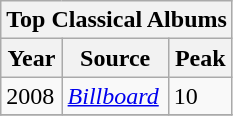<table class="wikitable">
<tr>
<th colspan="3">Top Classical Albums</th>
</tr>
<tr>
<th>Year</th>
<th>Source</th>
<th>Peak</th>
</tr>
<tr>
<td>2008</td>
<td><em><a href='#'>Billboard</a></em></td>
<td>10</td>
</tr>
<tr>
</tr>
</table>
